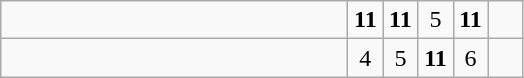<table class="wikitable">
<tr>
<td style="width:14em"></td>
<td align=center style="width:1em"><strong>11</strong></td>
<td align=center style="width:1em"><strong>11</strong></td>
<td align=center style="width:1em">5</td>
<td align=center style="width:1em"><strong>11</strong></td>
<td align=center style="width:1em"></td>
</tr>
<tr>
<td style="width:14em"></td>
<td align=center style="width:1em">4</td>
<td align=center style="width:1em">5</td>
<td align=center style="width:1em"><strong>11</strong></td>
<td align=center style="width:1em">6</td>
<td align=center style="width:1em"></td>
</tr>
</table>
